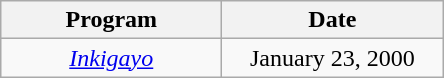<table class="wikitable plainrowheaders" style="text-align:center">
<tr>
<th width="140">Program</th>
<th width="140">Date</th>
</tr>
<tr>
<td><em><a href='#'>Inkigayo</a></em></td>
<td>January 23, 2000</td>
</tr>
</table>
